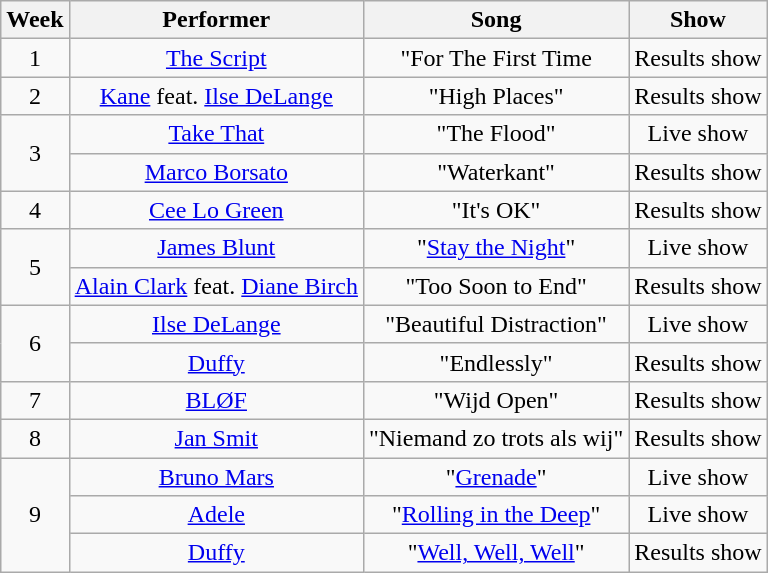<table class="wikitable sortable" style="text-align: center; width: auto;">
<tr>
<th>Week</th>
<th>Performer</th>
<th>Song</th>
<th>Show</th>
</tr>
<tr>
<td>1</td>
<td><a href='#'>The Script</a></td>
<td>"For The First Time</td>
<td>Results show</td>
</tr>
<tr>
<td>2</td>
<td><a href='#'>Kane</a> feat. <a href='#'>Ilse DeLange</a></td>
<td>"High Places"</td>
<td>Results show</td>
</tr>
<tr>
<td rowspan="2">3</td>
<td><a href='#'>Take That</a></td>
<td>"The Flood"</td>
<td>Live show</td>
</tr>
<tr>
<td><a href='#'>Marco Borsato</a></td>
<td>"Waterkant"</td>
<td>Results show</td>
</tr>
<tr>
<td>4</td>
<td><a href='#'>Cee Lo Green</a></td>
<td>"It's OK"</td>
<td>Results show</td>
</tr>
<tr>
<td rowspan="2">5</td>
<td><a href='#'>James Blunt</a></td>
<td>"<a href='#'>Stay the Night</a>"</td>
<td>Live show</td>
</tr>
<tr>
<td><a href='#'>Alain Clark</a> feat. <a href='#'>Diane Birch</a></td>
<td>"Too Soon to End"</td>
<td>Results show</td>
</tr>
<tr>
<td rowspan="2">6</td>
<td><a href='#'>Ilse DeLange</a></td>
<td>"Beautiful Distraction"</td>
<td>Live show</td>
</tr>
<tr>
<td><a href='#'>Duffy</a></td>
<td>"Endlessly"</td>
<td>Results show</td>
</tr>
<tr>
<td>7</td>
<td><a href='#'>BLØF</a></td>
<td>"Wijd Open"</td>
<td>Results show</td>
</tr>
<tr>
<td>8</td>
<td><a href='#'>Jan Smit</a></td>
<td>"Niemand zo trots als wij"</td>
<td>Results show</td>
</tr>
<tr>
<td rowspan="3">9</td>
<td><a href='#'>Bruno Mars</a></td>
<td>"<a href='#'>Grenade</a>"</td>
<td>Live show</td>
</tr>
<tr>
<td><a href='#'>Adele</a></td>
<td>"<a href='#'>Rolling in the Deep</a>"</td>
<td>Live show</td>
</tr>
<tr>
<td><a href='#'>Duffy</a></td>
<td>"<a href='#'>Well, Well, Well</a>"</td>
<td>Results show</td>
</tr>
</table>
